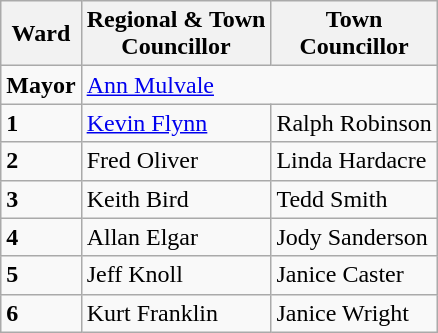<table class="wikitable">
<tr>
<th>Ward</th>
<th>Regional & Town<br>Councillor</th>
<th>Town<br>Councillor</th>
</tr>
<tr>
<td><strong>Mayor</strong></td>
<td colspan=2><a href='#'>Ann Mulvale</a></td>
</tr>
<tr>
<td><strong>1</strong></td>
<td><a href='#'>Kevin Flynn</a></td>
<td>Ralph Robinson</td>
</tr>
<tr>
<td><strong>2</strong></td>
<td>Fred Oliver</td>
<td>Linda Hardacre</td>
</tr>
<tr>
<td><strong>3</strong></td>
<td>Keith Bird</td>
<td>Tedd Smith</td>
</tr>
<tr>
<td><strong>4</strong></td>
<td>Allan Elgar</td>
<td>Jody Sanderson</td>
</tr>
<tr>
<td><strong>5</strong></td>
<td>Jeff Knoll</td>
<td>Janice Caster</td>
</tr>
<tr>
<td><strong>6</strong></td>
<td>Kurt Franklin</td>
<td>Janice Wright</td>
</tr>
</table>
